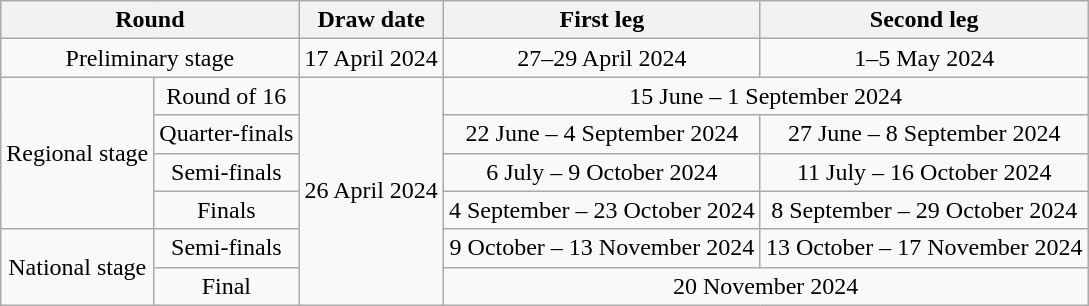<table class="wikitable" style="text-align: center">
<tr>
<th colspan=2>Round</th>
<th>Draw date</th>
<th>First leg</th>
<th>Second leg</th>
</tr>
<tr>
<td colspan=2>Preliminary stage</td>
<td>17 April 2024</td>
<td>27–29 April 2024</td>
<td>1–5 May 2024</td>
</tr>
<tr>
<td rowspan=4>Regional stage</td>
<td>Round of 16</td>
<td rowspan=6>26 April 2024</td>
<td colspan=2>15 June – 1 September 2024</td>
</tr>
<tr>
<td>Quarter-finals</td>
<td>22 June – 4 September 2024</td>
<td>27 June – 8 September 2024</td>
</tr>
<tr>
<td>Semi-finals</td>
<td>6 July – 9 October 2024</td>
<td>11 July – 16 October 2024</td>
</tr>
<tr>
<td>Finals</td>
<td>4 September – 23 October 2024</td>
<td>8 September – 29 October 2024</td>
</tr>
<tr>
<td rowspan=2>National stage</td>
<td>Semi-finals</td>
<td>9 October – 13 November 2024</td>
<td>13 October – 17 November 2024</td>
</tr>
<tr>
<td>Final</td>
<td colspan=2>20 November 2024</td>
</tr>
</table>
